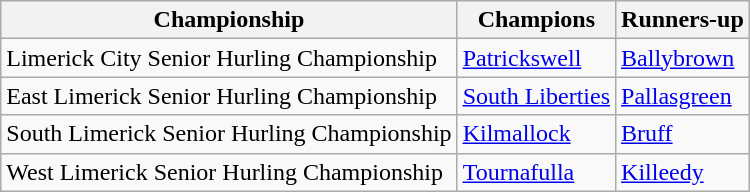<table class=wikitable>
<tr>
<th>Championship</th>
<th>Champions</th>
<th>Runners-up</th>
</tr>
<tr>
<td>Limerick City Senior Hurling Championship</td>
<td><a href='#'>Patrickswell</a></td>
<td><a href='#'>Ballybrown</a></td>
</tr>
<tr>
<td>East Limerick Senior Hurling Championship</td>
<td><a href='#'>South Liberties</a></td>
<td><a href='#'>Pallasgreen</a></td>
</tr>
<tr>
<td>South Limerick Senior Hurling Championship</td>
<td><a href='#'>Kilmallock</a></td>
<td><a href='#'>Bruff</a></td>
</tr>
<tr>
<td>West Limerick Senior Hurling Championship</td>
<td><a href='#'>Tournafulla</a></td>
<td><a href='#'>Killeedy</a></td>
</tr>
</table>
